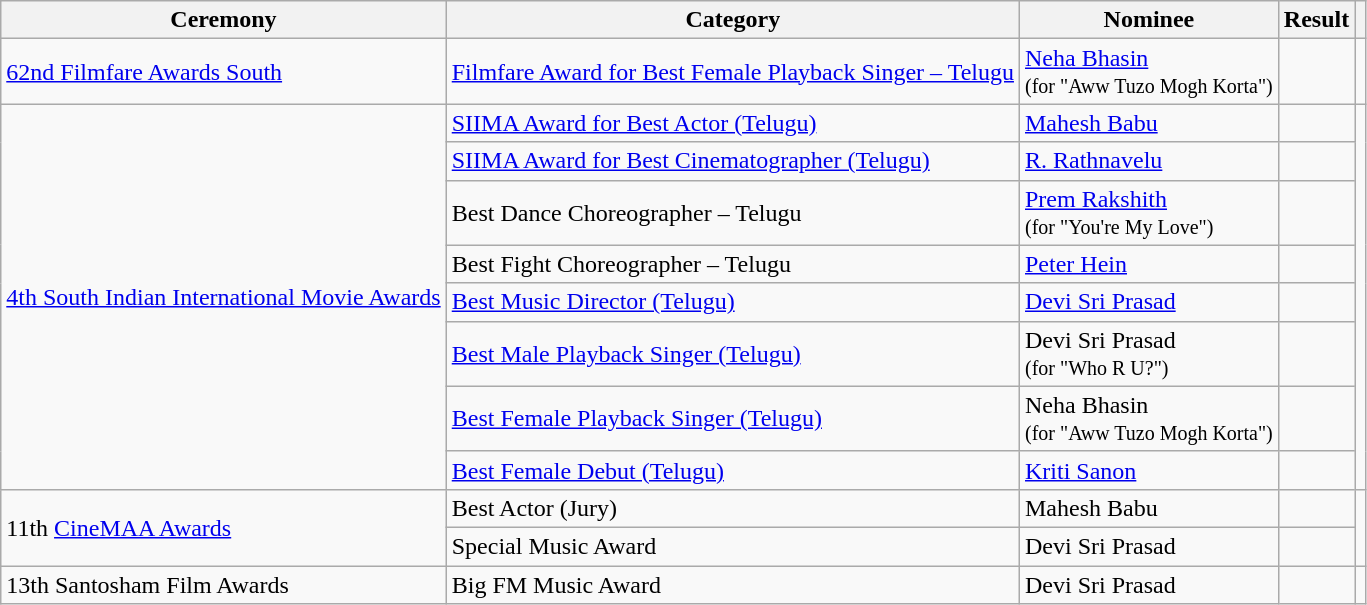<table class="wikitable">
<tr>
<th>Ceremony</th>
<th>Category</th>
<th>Nominee</th>
<th>Result</th>
<th></th>
</tr>
<tr>
<td><a href='#'>62nd Filmfare Awards South</a></td>
<td><a href='#'>Filmfare Award for Best Female Playback Singer&nbsp;– Telugu</a></td>
<td><a href='#'>Neha Bhasin</a><br><small>(for "Aww Tuzo Mogh Korta")</small></td>
<td></td>
<td></td>
</tr>
<tr>
<td rowspan="8"><a href='#'>4th South Indian International Movie Awards</a></td>
<td><a href='#'>SIIMA Award for Best Actor (Telugu)</a></td>
<td><a href='#'>Mahesh Babu</a></td>
<td></td>
<td rowspan="8"></td>
</tr>
<tr>
<td><a href='#'>SIIMA Award for Best Cinematographer (Telugu)</a></td>
<td><a href='#'>R. Rathnavelu</a></td>
<td></td>
</tr>
<tr>
<td>Best Dance Choreographer – Telugu</td>
<td><a href='#'>Prem Rakshith</a><br><small>(for "You're My Love")</small></td>
<td></td>
</tr>
<tr>
<td>Best Fight Choreographer – Telugu</td>
<td><a href='#'>Peter Hein</a></td>
<td></td>
</tr>
<tr>
<td><a href='#'>Best Music Director (Telugu)</a></td>
<td><a href='#'>Devi Sri Prasad</a></td>
<td></td>
</tr>
<tr>
<td><a href='#'>Best Male Playback Singer (Telugu)</a></td>
<td>Devi Sri Prasad<br><small>(for "Who R U?")</small></td>
<td></td>
</tr>
<tr>
<td><a href='#'>Best Female Playback Singer (Telugu)</a></td>
<td>Neha Bhasin<br><small>(for "Aww Tuzo Mogh Korta")</small></td>
<td></td>
</tr>
<tr>
<td><a href='#'>Best Female Debut (Telugu)</a></td>
<td><a href='#'>Kriti Sanon</a></td>
<td></td>
</tr>
<tr>
<td rowspan="2">11th <a href='#'>CineMAA Awards</a></td>
<td>Best Actor (Jury)</td>
<td>Mahesh Babu</td>
<td></td>
<td rowspan="2"></td>
</tr>
<tr>
<td>Special Music Award</td>
<td>Devi Sri Prasad</td>
<td></td>
</tr>
<tr>
<td>13th Santosham Film Awards</td>
<td>Big FM Music Award</td>
<td>Devi Sri Prasad</td>
<td></td>
<td></td>
</tr>
</table>
